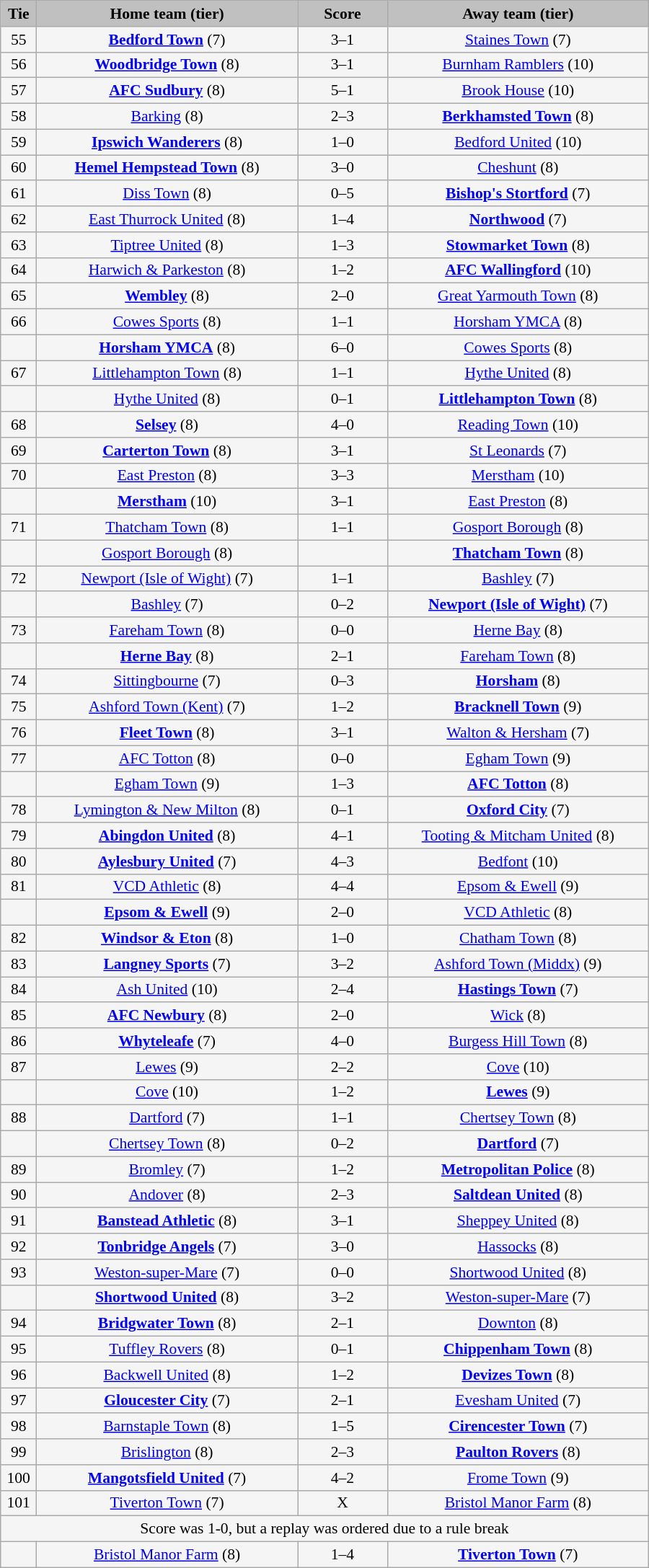<table class="wikitable" style="width: 600px; background:WhiteSmoke; text-align:center; font-size:90%">
<tr>
<td scope="col" style="width:  5.00%; background:silver;"><strong>Tie</strong></td>
<td scope="col" style="width: 36.25%; background:silver;"><strong>Home team (tier)</strong></td>
<td scope="col" style="width: 12.50%; background:silver;"><strong>Score</strong></td>
<td scope="col" style="width: 36.25%; background:silver;"><strong>Away team (tier)</strong></td>
</tr>
<tr>
<td>55</td>
<td><strong><a href='#'>Bedford Town</a></strong> (7)</td>
<td>3–1</td>
<td><a href='#'>Staines Town</a> (7)</td>
</tr>
<tr>
<td>56</td>
<td><strong><a href='#'>Woodbridge Town</a></strong> (8)</td>
<td>3–1</td>
<td><a href='#'>Burnham Ramblers</a> (10)</td>
</tr>
<tr>
<td>57</td>
<td><strong><a href='#'>AFC Sudbury</a></strong> (8)</td>
<td>5–1</td>
<td><a href='#'>Brook House</a> (10)</td>
</tr>
<tr>
<td>58</td>
<td><a href='#'>Barking</a> (8)</td>
<td>2–3</td>
<td><strong><a href='#'>Berkhamsted Town</a></strong> (8)</td>
</tr>
<tr>
<td>59</td>
<td><strong><a href='#'>Ipswich Wanderers</a></strong> (8)</td>
<td>1–0</td>
<td><a href='#'>Bedford United</a> (10)</td>
</tr>
<tr>
<td>60</td>
<td><strong><a href='#'>Hemel Hempstead Town</a></strong> (8)</td>
<td>3–0</td>
<td><a href='#'>Cheshunt</a> (8)</td>
</tr>
<tr>
<td>61</td>
<td><a href='#'>Diss Town</a> (8)</td>
<td>0–5</td>
<td><strong><a href='#'>Bishop's Stortford</a></strong> (7)</td>
</tr>
<tr>
<td>62</td>
<td><a href='#'>East Thurrock United</a> (8)</td>
<td>1–4</td>
<td><strong><a href='#'>Northwood</a></strong> (7)</td>
</tr>
<tr>
<td>63</td>
<td><a href='#'>Tiptree United</a> (8)</td>
<td>1–3</td>
<td><strong><a href='#'>Stowmarket Town</a></strong> (8)</td>
</tr>
<tr>
<td>64</td>
<td><a href='#'>Harwich & Parkeston</a> (8)</td>
<td>1–2</td>
<td><strong><a href='#'>AFC Wallingford</a></strong> (10)</td>
</tr>
<tr>
<td>65</td>
<td><strong><a href='#'>Wembley</a></strong> (8)</td>
<td>2–0</td>
<td><a href='#'>Great Yarmouth Town</a> (8)</td>
</tr>
<tr>
<td>66</td>
<td><a href='#'>Cowes Sports</a> (8)</td>
<td>1–1</td>
<td><a href='#'>Horsham YMCA</a> (8)</td>
</tr>
<tr>
<td><em></em></td>
<td><strong><a href='#'>Horsham YMCA</a></strong> (8)</td>
<td>6–0</td>
<td><a href='#'>Cowes Sports</a> (8)</td>
</tr>
<tr>
<td>67</td>
<td><a href='#'>Littlehampton Town</a> (8)</td>
<td>1–1</td>
<td><a href='#'>Hythe United</a> (8)</td>
</tr>
<tr>
<td><em></em></td>
<td><a href='#'>Hythe United</a> (8)</td>
<td>0–1</td>
<td><strong><a href='#'>Littlehampton Town</a></strong> (8)</td>
</tr>
<tr>
<td>68</td>
<td><strong><a href='#'>Selsey</a></strong> (8)</td>
<td>4–0</td>
<td><a href='#'>Reading Town</a> (10)</td>
</tr>
<tr>
<td>69</td>
<td><strong><a href='#'>Carterton Town</a></strong> (8)</td>
<td>3–1</td>
<td><a href='#'>St Leonards</a> (7)</td>
</tr>
<tr>
<td>70</td>
<td><a href='#'>East Preston</a> (8)</td>
<td>3–3</td>
<td><a href='#'>Merstham</a> (10)</td>
</tr>
<tr>
<td><em></em></td>
<td><strong><a href='#'>Merstham</a></strong> (10)</td>
<td>3–1</td>
<td><a href='#'>East Preston</a> (8)</td>
</tr>
<tr>
<td>71</td>
<td><a href='#'>Thatcham Town</a> (8)</td>
<td>1–1</td>
<td><a href='#'>Gosport Borough</a> (8)</td>
</tr>
<tr>
<td><em></em></td>
<td><a href='#'>Gosport Borough</a> (8)</td>
<td></td>
<td><strong><a href='#'>Thatcham Town</a></strong> (8)</td>
</tr>
<tr>
<td>72</td>
<td><a href='#'>Newport (Isle of Wight)</a> (7)</td>
<td>1–1</td>
<td><a href='#'>Bashley</a> (7)</td>
</tr>
<tr>
<td><em></em></td>
<td><a href='#'>Bashley</a> (7)</td>
<td>0–2</td>
<td><strong><a href='#'>Newport (Isle of Wight)</a></strong> (7)</td>
</tr>
<tr>
<td>73</td>
<td><a href='#'>Fareham Town</a> (8)</td>
<td>0–0</td>
<td><a href='#'>Herne Bay</a> (8)</td>
</tr>
<tr>
<td><em></em></td>
<td><strong><a href='#'>Herne Bay</a></strong> (8)</td>
<td>2–1</td>
<td><a href='#'>Fareham Town</a> (8)</td>
</tr>
<tr>
<td>74</td>
<td><a href='#'>Sittingbourne</a> (7)</td>
<td>0–3</td>
<td><strong><a href='#'>Horsham</a></strong> (8)</td>
</tr>
<tr>
<td>75</td>
<td><a href='#'>Ashford Town (Kent)</a> (7)</td>
<td>1–2</td>
<td><strong><a href='#'>Bracknell Town</a></strong> (9)</td>
</tr>
<tr>
<td>76</td>
<td><strong><a href='#'>Fleet Town</a></strong> (8)</td>
<td>3–1</td>
<td><a href='#'>Walton & Hersham</a> (7)</td>
</tr>
<tr>
<td>77</td>
<td><a href='#'>AFC Totton</a> (8)</td>
<td>0–0</td>
<td><a href='#'>Egham Town</a> (9)</td>
</tr>
<tr>
<td><em></em></td>
<td><a href='#'>Egham Town</a> (9)</td>
<td>1–3</td>
<td><strong><a href='#'>AFC Totton</a></strong> (8)</td>
</tr>
<tr>
<td>78</td>
<td><a href='#'>Lymington & New Milton</a> (8)</td>
<td>0–1</td>
<td><strong><a href='#'>Oxford City</a></strong> (7)</td>
</tr>
<tr>
<td>79</td>
<td><strong><a href='#'>Abingdon United</a></strong> (8)</td>
<td>4–1</td>
<td><a href='#'>Tooting & Mitcham United</a> (8)</td>
</tr>
<tr>
<td>80</td>
<td><strong><a href='#'>Aylesbury United</a></strong> (7)</td>
<td>4–3</td>
<td><a href='#'>Bedfont</a> (10)</td>
</tr>
<tr>
<td>81</td>
<td><a href='#'>VCD Athletic</a> (8)</td>
<td>4–4</td>
<td><a href='#'>Epsom & Ewell</a> (9)</td>
</tr>
<tr>
<td><em></em></td>
<td><strong><a href='#'>Epsom & Ewell</a></strong> (9)</td>
<td>2–0</td>
<td><a href='#'>VCD Athletic</a> (8)</td>
</tr>
<tr>
<td>82</td>
<td><strong><a href='#'>Windsor & Eton</a></strong> (8)</td>
<td>1–0</td>
<td><a href='#'>Chatham Town</a> (8)</td>
</tr>
<tr>
<td>83</td>
<td><strong><a href='#'>Langney Sports</a></strong> (7)</td>
<td>3–2</td>
<td><a href='#'>Ashford Town (Middx)</a> (9)</td>
</tr>
<tr>
<td>84</td>
<td><a href='#'>Ash United</a> (10)</td>
<td>2–4</td>
<td><strong><a href='#'>Hastings Town</a></strong> (7)</td>
</tr>
<tr>
<td>85</td>
<td><strong><a href='#'>AFC Newbury</a></strong> (8)</td>
<td>2–0</td>
<td><a href='#'>Wick</a> (8)</td>
</tr>
<tr>
<td>86</td>
<td><strong><a href='#'>Whyteleafe</a></strong> (7)</td>
<td>4–0</td>
<td><a href='#'>Burgess Hill Town</a> (8)</td>
</tr>
<tr>
<td>87</td>
<td><a href='#'>Lewes</a> (9)</td>
<td>2–2</td>
<td><a href='#'>Cove</a> (10)</td>
</tr>
<tr>
<td><em></em></td>
<td><a href='#'>Cove</a> (10)</td>
<td>1–2</td>
<td><strong><a href='#'>Lewes</a></strong> (9)</td>
</tr>
<tr>
<td>88</td>
<td><a href='#'>Dartford</a> (7)</td>
<td>1–1</td>
<td><a href='#'>Chertsey Town</a> (8)</td>
</tr>
<tr>
<td><em></em></td>
<td><a href='#'>Chertsey Town</a> (8)</td>
<td>0–2</td>
<td><strong><a href='#'>Dartford</a></strong> (7)</td>
</tr>
<tr>
<td>89</td>
<td><a href='#'>Bromley</a> (7)</td>
<td>1–2</td>
<td><strong><a href='#'>Metropolitan Police</a></strong> (8)</td>
</tr>
<tr>
<td>90</td>
<td><a href='#'>Andover</a> (8)</td>
<td>2–3</td>
<td><strong><a href='#'>Saltdean United</a></strong> (8)</td>
</tr>
<tr>
<td>91</td>
<td><strong><a href='#'>Banstead Athletic</a></strong> (8)</td>
<td>3–1</td>
<td><a href='#'>Sheppey United</a> (8)</td>
</tr>
<tr>
<td>92</td>
<td><strong><a href='#'>Tonbridge Angels</a></strong> (7)</td>
<td>3–0</td>
<td><a href='#'>Hassocks</a> (8)</td>
</tr>
<tr>
<td>93</td>
<td><a href='#'>Weston-super-Mare</a> (7)</td>
<td>0–0</td>
<td><a href='#'>Shortwood United</a> (8)</td>
</tr>
<tr>
<td><em></em></td>
<td><strong><a href='#'>Shortwood United</a></strong> (8)</td>
<td>3–2</td>
<td><a href='#'>Weston-super-Mare</a> (7)</td>
</tr>
<tr>
<td>94</td>
<td><strong><a href='#'>Bridgwater Town</a></strong> (8)</td>
<td>2–1</td>
<td><a href='#'>Downton</a> (8)</td>
</tr>
<tr>
<td>95</td>
<td><a href='#'>Tuffley Rovers</a> (8)</td>
<td>0–1</td>
<td><strong><a href='#'>Chippenham Town</a></strong> (8)</td>
</tr>
<tr>
<td>96</td>
<td><a href='#'>Backwell United</a> (8)</td>
<td>1–2</td>
<td><strong><a href='#'>Devizes Town</a></strong> (8)</td>
</tr>
<tr>
<td>97</td>
<td><strong><a href='#'>Gloucester City</a></strong> (7)</td>
<td>2–1</td>
<td><a href='#'>Evesham United</a> (7)</td>
</tr>
<tr>
<td>98</td>
<td><a href='#'>Barnstaple Town</a> (8)</td>
<td>1–5</td>
<td><strong><a href='#'>Cirencester Town</a></strong> (7)</td>
</tr>
<tr>
<td>99</td>
<td><a href='#'>Brislington</a> (8)</td>
<td>2–3</td>
<td><strong><a href='#'>Paulton Rovers</a></strong> (8)</td>
</tr>
<tr>
<td>100</td>
<td><strong><a href='#'>Mangotsfield United</a></strong> (7)</td>
<td>4–2</td>
<td><a href='#'>Frome Town</a> (9)</td>
</tr>
<tr>
<td>101</td>
<td><a href='#'>Tiverton Town</a> (7)</td>
<td>X</td>
<td><a href='#'>Bristol Manor Farm</a> (8)</td>
</tr>
<tr>
<td colspan=4>Score was 1-0, but a replay was ordered due to a rule break</td>
</tr>
<tr>
<td><em></em></td>
<td><a href='#'>Bristol Manor Farm</a> (8)</td>
<td>1–4</td>
<td><strong><a href='#'>Tiverton Town</a></strong> (7)</td>
</tr>
</table>
